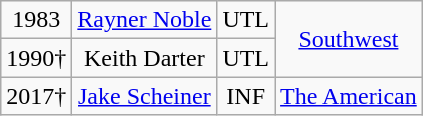<table class="wikitable" style="text-align:center">
<tr>
<td>1983</td>
<td><a href='#'>Rayner Noble</a></td>
<td>UTL</td>
<td rowspan=2><a href='#'>Southwest</a></td>
</tr>
<tr>
<td>1990†</td>
<td>Keith Darter</td>
<td>UTL</td>
</tr>
<tr>
<td>2017†</td>
<td><a href='#'>Jake Scheiner</a></td>
<td>INF</td>
<td><a href='#'>The American</a></td>
</tr>
</table>
